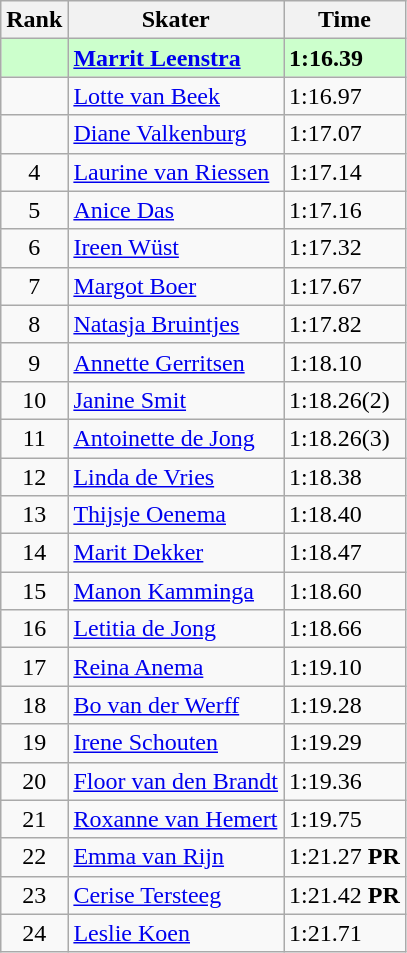<table class="wikitable">
<tr>
<th>Rank</th>
<th>Skater</th>
<th>Time</th>
</tr>
<tr bgcolor=ccffcc>
<td align="center"></td>
<td><strong><a href='#'>Marrit Leenstra</a></strong></td>
<td><strong>1:16.39</strong></td>
</tr>
<tr>
<td align="center"></td>
<td><a href='#'>Lotte van Beek</a></td>
<td>1:16.97</td>
</tr>
<tr>
<td align="center"></td>
<td><a href='#'>Diane Valkenburg</a></td>
<td>1:17.07</td>
</tr>
<tr>
<td align="center">4</td>
<td><a href='#'>Laurine van Riessen</a></td>
<td>1:17.14</td>
</tr>
<tr>
<td align="center">5</td>
<td><a href='#'>Anice Das</a></td>
<td>1:17.16</td>
</tr>
<tr>
<td align="center">6</td>
<td><a href='#'>Ireen Wüst</a></td>
<td>1:17.32</td>
</tr>
<tr>
<td align="center">7</td>
<td><a href='#'>Margot Boer</a></td>
<td>1:17.67</td>
</tr>
<tr>
<td align="center">8</td>
<td><a href='#'>Natasja Bruintjes</a></td>
<td>1:17.82</td>
</tr>
<tr>
<td align="center">9</td>
<td><a href='#'>Annette Gerritsen</a></td>
<td>1:18.10</td>
</tr>
<tr>
<td align="center">10</td>
<td><a href='#'>Janine Smit</a></td>
<td>1:18.26(2)</td>
</tr>
<tr>
<td align="center">11</td>
<td><a href='#'>Antoinette de Jong</a></td>
<td>1:18.26(3)</td>
</tr>
<tr>
<td align="center">12</td>
<td><a href='#'>Linda de Vries</a></td>
<td>1:18.38</td>
</tr>
<tr>
<td align="center">13</td>
<td><a href='#'>Thijsje Oenema</a></td>
<td>1:18.40</td>
</tr>
<tr>
<td align="center">14</td>
<td><a href='#'>Marit Dekker</a></td>
<td>1:18.47</td>
</tr>
<tr>
<td align="center">15</td>
<td><a href='#'>Manon Kamminga</a></td>
<td>1:18.60</td>
</tr>
<tr>
<td align="center">16</td>
<td><a href='#'>Letitia de Jong</a></td>
<td>1:18.66</td>
</tr>
<tr>
<td align="center">17</td>
<td><a href='#'>Reina Anema</a></td>
<td>1:19.10</td>
</tr>
<tr>
<td align="center">18</td>
<td><a href='#'>Bo van der Werff</a></td>
<td>1:19.28</td>
</tr>
<tr>
<td align="center">19</td>
<td><a href='#'>Irene Schouten</a></td>
<td>1:19.29</td>
</tr>
<tr>
<td align="center">20</td>
<td><a href='#'>Floor van den Brandt</a></td>
<td>1:19.36</td>
</tr>
<tr>
<td align="center">21</td>
<td><a href='#'>Roxanne van Hemert</a></td>
<td>1:19.75</td>
</tr>
<tr>
<td align="center">22</td>
<td><a href='#'>Emma van Rijn</a></td>
<td>1:21.27 <strong>PR</strong></td>
</tr>
<tr>
<td align="center">23</td>
<td><a href='#'>Cerise Tersteeg</a></td>
<td>1:21.42 <strong>PR</strong></td>
</tr>
<tr>
<td align="center">24</td>
<td><a href='#'>Leslie Koen</a></td>
<td>1:21.71</td>
</tr>
</table>
